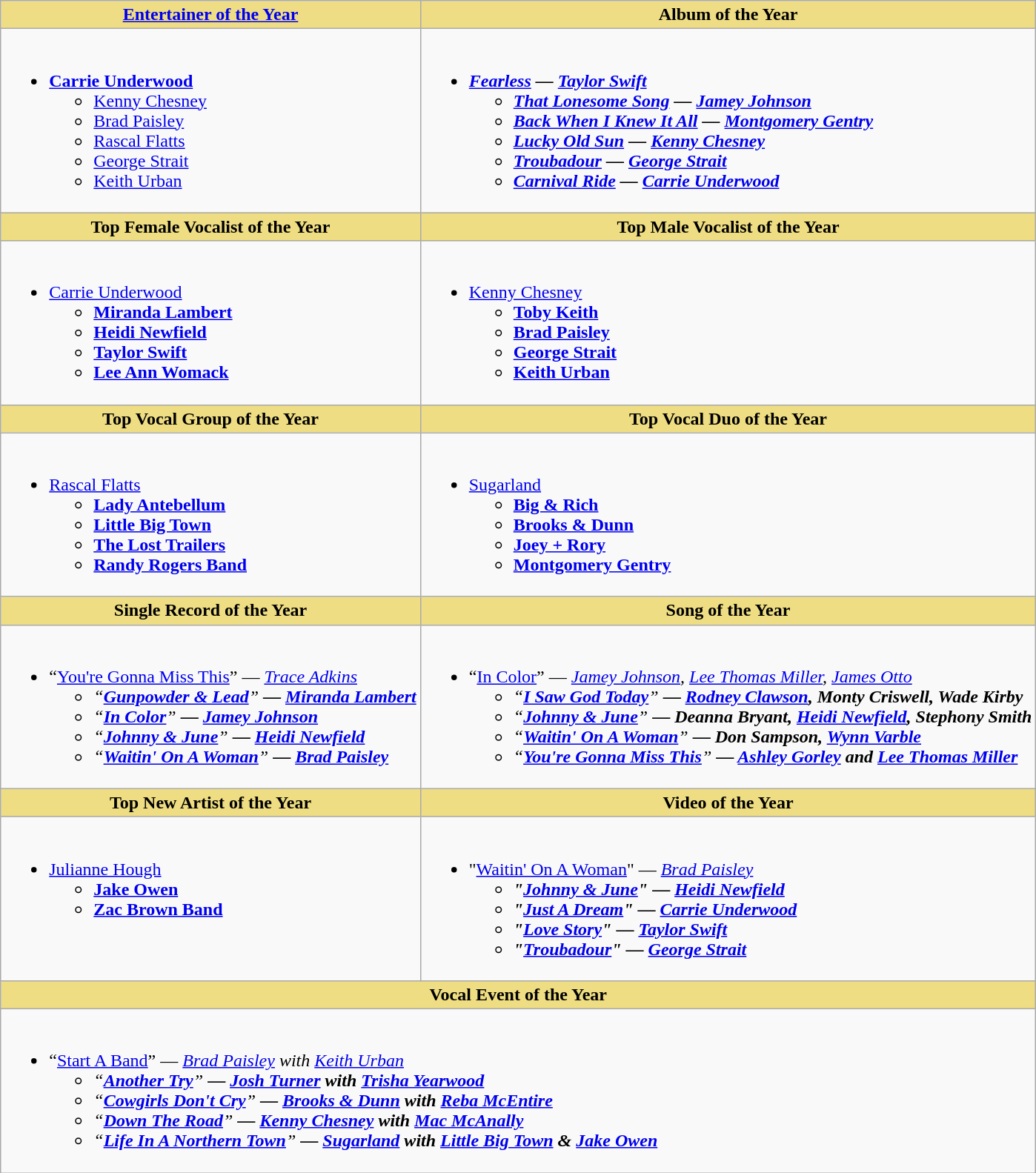<table class="wikitable">
<tr>
<th style="background:#EEDD85; width=50%"><a href='#'>Entertainer of the Year</a></th>
<th style="background:#EEDD85; width=50%">Album of the Year</th>
</tr>
<tr>
<td valign="top"><br><ul><li><strong><a href='#'>Carrie Underwood</a></strong><ul><li><a href='#'>Kenny Chesney</a></li><li><a href='#'>Brad Paisley</a></li><li><a href='#'>Rascal Flatts</a></li><li><a href='#'>George Strait</a></li><li><a href='#'>Keith Urban</a></li></ul></li></ul></td>
<td valign="top"><br><ul><li><strong><em><a href='#'>Fearless</a><em> </em>—<em> <a href='#'>Taylor Swift</a><strong><ul><li></em><a href='#'>That Lonesome Song</a><em> </em>—<em> <a href='#'>Jamey Johnson</a></li><li></em><a href='#'>Back When I Knew It All</a><em> </em>—<em> <a href='#'>Montgomery Gentry</a></li><li></em><a href='#'>Lucky Old Sun</a> <em> </em>—<em> <a href='#'>Kenny Chesney</a></li><li></em><a href='#'>Troubadour</a><em> </em>—<em> <a href='#'>George Strait</a></li><li></em><a href='#'>Carnival Ride</a><em> </em>—<em> <a href='#'>Carrie Underwood</a></li></ul></li></ul></td>
</tr>
<tr>
<th style="background:#EEDD82; width=50%">Top Female Vocalist of the Year</th>
<th style="background:#EEDD82; width=50%">Top Male Vocalist of the Year</th>
</tr>
<tr>
<td valign="top"><br><ul><li></strong><a href='#'>Carrie Underwood</a><strong><ul><li><a href='#'>Miranda Lambert</a></li><li><a href='#'>Heidi Newfield</a></li><li><a href='#'>Taylor Swift</a></li><li><a href='#'>Lee Ann Womack</a></li></ul></li></ul></td>
<td valign="top"><br><ul><li></strong><a href='#'>Kenny Chesney</a><strong><ul><li><a href='#'>Toby Keith</a></li><li><a href='#'>Brad Paisley</a></li><li><a href='#'>George Strait</a></li><li><a href='#'>Keith Urban</a></li></ul></li></ul></td>
</tr>
<tr>
<th style="background:#EEDD82; width=50%">Top Vocal Group of the Year</th>
<th style="background:#EEDD82; width=50%">Top Vocal Duo of the Year</th>
</tr>
<tr>
<td valign="top"><br><ul><li></strong><a href='#'>Rascal Flatts</a><strong><ul><li><a href='#'>Lady Antebellum</a></li><li><a href='#'>Little Big Town</a></li><li><a href='#'>The Lost Trailers</a></li><li><a href='#'>Randy Rogers Band</a></li></ul></li></ul></td>
<td valign="top"><br><ul><li></strong><a href='#'>Sugarland</a><strong><ul><li><a href='#'>Big & Rich</a></li><li><a href='#'>Brooks & Dunn</a></li><li><a href='#'>Joey + Rory</a></li><li><a href='#'>Montgomery Gentry</a></li></ul></li></ul></td>
</tr>
<tr>
<th style="background:#EEDD82; width=50%">Single Record of the Year</th>
<th style="background:#EEDD82; width=50%">Song of the Year</th>
</tr>
<tr>
<td valign="top"><br><ul><li></strong>“<a href='#'>You're Gonna Miss This</a>”  </em>—<em> <a href='#'>Trace Adkins</a><strong><ul><li></strong>“<strong><a href='#'>Gunpowder & Lead</a></strong>”<strong>  </em>—<em> <a href='#'>Miranda Lambert</a></li><li></strong>“<strong><a href='#'>In Color</a></strong>”<strong>  </em>—<em> <a href='#'>Jamey Johnson</a></li><li></strong>“<strong><a href='#'>Johnny & June</a></strong>”<strong>  </em>—<em> <a href='#'>Heidi Newfield</a></li><li></strong>“<strong><a href='#'>Waitin' On A Woman</a></strong>”<strong>  </em>—<em> <a href='#'>Brad Paisley</a></li></ul></li></ul></td>
<td valign="top"><br><ul><li></strong>“<a href='#'>In Color</a>”  </em>—<em> <a href='#'>Jamey Johnson</a>, <a href='#'>Lee Thomas Miller</a>, <a href='#'>James Otto</a><strong><ul><li></strong>“<strong><a href='#'>I Saw God Today</a></strong>”<strong>  </em>—<em> <a href='#'>Rodney Clawson</a>, Monty Criswell, Wade Kirby</li><li></strong>“<strong><a href='#'>Johnny & June</a></strong>”<strong>  </em>—<em> Deanna Bryant, <a href='#'>Heidi Newfield</a>, Stephony Smith</li><li></strong>“<strong><a href='#'>Waitin' On A Woman</a></strong>”<strong>  </em>—<em> Don Sampson, <a href='#'>Wynn Varble</a></li><li></strong>“<strong><a href='#'>You're Gonna Miss This</a></strong>”<strong>  </em>—<em> <a href='#'>Ashley Gorley</a> and <a href='#'>Lee Thomas Miller</a></li></ul></li></ul></td>
</tr>
<tr>
<th style="background:#EEDD82; width=50%">Top New Artist of the Year</th>
<th style="background:#EEDD82; width=50%">Video of the Year</th>
</tr>
<tr>
<td valign="top"><br><ul><li></strong><a href='#'>Julianne Hough</a><strong><ul><li><a href='#'>Jake Owen</a></li><li><a href='#'>Zac Brown Band</a></li></ul></li></ul></td>
<td valign="top"><br><ul><li></strong>"<a href='#'>Waitin' On A Woman</a>"  </em>—<em> <a href='#'>Brad Paisley</a><strong><ul><li>"<a href='#'>Johnny & June</a>"  </em>—<em> <a href='#'>Heidi Newfield</a></li><li>"<a href='#'>Just A Dream</a>"  </em>—<em> <a href='#'>Carrie Underwood</a></li><li>"<a href='#'>Love Story</a>"  </em>—<em> <a href='#'>Taylor Swift</a></li><li>"<a href='#'>Troubadour</a>"  </em>—<em> <a href='#'>George Strait</a></li></ul></li></ul></td>
</tr>
<tr>
<th colspan="2" style="background:#EEDD82; width=50%">Vocal Event of the Year</th>
</tr>
<tr>
<td colspan="2"><br><ul><li></strong>“<a href='#'>Start A Band</a>”  </em>—<em> <a href='#'>Brad Paisley</a> with <a href='#'>Keith Urban</a><strong><ul><li></strong>“<strong><a href='#'>Another Try</a></strong>”<strong>  </em>—<em> <a href='#'>Josh Turner</a> with <a href='#'>Trisha Yearwood</a></li><li></strong>“<strong><a href='#'>Cowgirls Don't Cry</a></strong>”<strong>  </em>—<em> <a href='#'>Brooks & Dunn</a> with <a href='#'>Reba McEntire</a></li><li></strong>“<strong><a href='#'>Down The Road</a></strong>”<strong>  </em>—<em> <a href='#'>Kenny Chesney</a> with <a href='#'>Mac McAnally</a></li><li></strong>“<strong><a href='#'>Life In A Northern Town</a></strong>”<strong>  </em>—<em> <a href='#'>Sugarland</a> with <a href='#'>Little Big Town</a> & <a href='#'>Jake Owen</a></li></ul></li></ul></td>
</tr>
</table>
